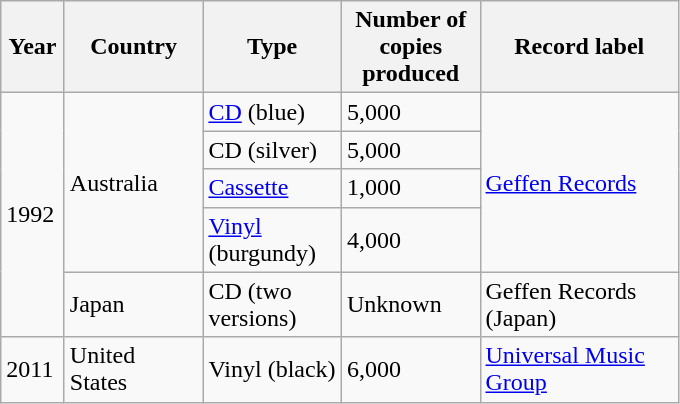<table class="wikitable">
<tr>
<th style="width:35px;">Year</th>
<th style="width:85px;">Country</th>
<th style="width:85px;">Type</th>
<th style="width:85px;">Number of copies produced</th>
<th style="width:125px;">Record label</th>
</tr>
<tr>
<td rowspan="5">1992</td>
<td rowspan="4">Australia</td>
<td><a href='#'>CD</a> (blue)</td>
<td rowspan="1">5,000</td>
<td rowspan="4"><a href='#'>Geffen Records</a></td>
</tr>
<tr>
<td>CD (silver)</td>
<td>5,000</td>
</tr>
<tr>
<td><a href='#'>Cassette</a></td>
<td>1,000</td>
</tr>
<tr>
<td><a href='#'>Vinyl</a> (burgundy)</td>
<td>4,000</td>
</tr>
<tr>
<td rowspan="1">Japan</td>
<td>CD (two versions)</td>
<td rowspan="1">Unknown</td>
<td rowspan="1">Geffen Records (Japan)</td>
</tr>
<tr>
<td rowspan="1">2011</td>
<td rowspan="1">United States</td>
<td>Vinyl (black)</td>
<td rowspan="1">6,000</td>
<td rowspan="1"><a href='#'>Universal Music Group</a></td>
</tr>
</table>
